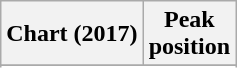<table class="wikitable plainrowheaders sortable" style="text-align:center;">
<tr>
<th>Chart (2017)</th>
<th>Peak<br>position</th>
</tr>
<tr>
</tr>
<tr>
</tr>
<tr>
</tr>
</table>
